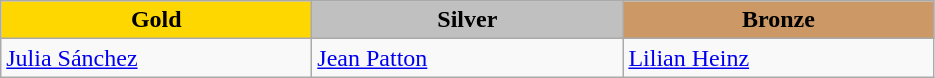<table class="wikitable" style="text-align:left">
<tr align="center">
<td width=200 bgcolor=gold><strong>Gold</strong></td>
<td width=200 bgcolor=silver><strong>Silver</strong></td>
<td width=200 bgcolor=CC9966><strong>Bronze</strong></td>
</tr>
<tr>
<td><a href='#'>Julia Sánchez</a><br><em></em></td>
<td><a href='#'>Jean Patton</a><br><em></em></td>
<td><a href='#'>Lilian Heinz</a><br><em></em></td>
</tr>
</table>
